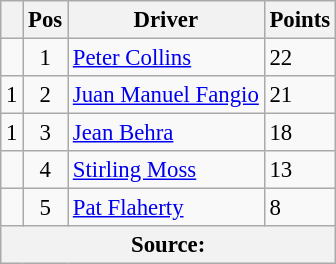<table class="wikitable" style="font-size: 95%;">
<tr>
<th></th>
<th>Pos</th>
<th>Driver</th>
<th>Points</th>
</tr>
<tr>
<td align="left"></td>
<td align="center">1</td>
<td> <a href='#'>Peter Collins</a></td>
<td align="left">22</td>
</tr>
<tr>
<td align="left"> 1</td>
<td align="center">2</td>
<td> <a href='#'>Juan Manuel Fangio</a></td>
<td align="left">21</td>
</tr>
<tr>
<td align="left"> 1</td>
<td align="center">3</td>
<td> <a href='#'>Jean Behra</a></td>
<td align="left">18</td>
</tr>
<tr>
<td align="left"></td>
<td align="center">4</td>
<td> <a href='#'>Stirling Moss</a></td>
<td align="left">13</td>
</tr>
<tr>
<td align="left"></td>
<td align="center">5</td>
<td> <a href='#'>Pat Flaherty</a></td>
<td align="left">8</td>
</tr>
<tr>
<th colspan=4>Source:</th>
</tr>
</table>
